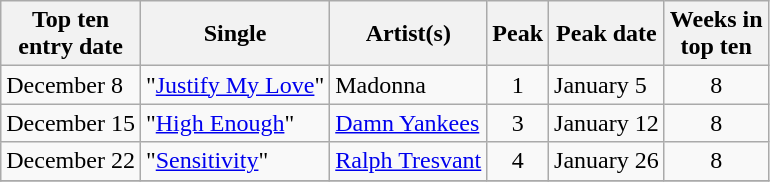<table class="wikitable sortable">
<tr>
<th>Top ten<br>entry date</th>
<th>Single</th>
<th>Artist(s)</th>
<th data-sort-type="number">Peak</th>
<th>Peak date</th>
<th data-sort-type="number">Weeks in<br>top ten</th>
</tr>
<tr>
<td>December 8</td>
<td>"<a href='#'>Justify My Love</a>"</td>
<td>Madonna</td>
<td align=center>1</td>
<td>January 5</td>
<td align=center>8</td>
</tr>
<tr>
<td>December 15</td>
<td>"<a href='#'>High Enough</a>"</td>
<td><a href='#'>Damn Yankees</a></td>
<td align=center>3</td>
<td>January 12</td>
<td align=center>8</td>
</tr>
<tr>
<td>December 22</td>
<td>"<a href='#'>Sensitivity</a>"</td>
<td><a href='#'>Ralph Tresvant</a></td>
<td align=center>4</td>
<td>January 26</td>
<td align=center>8</td>
</tr>
<tr>
</tr>
</table>
